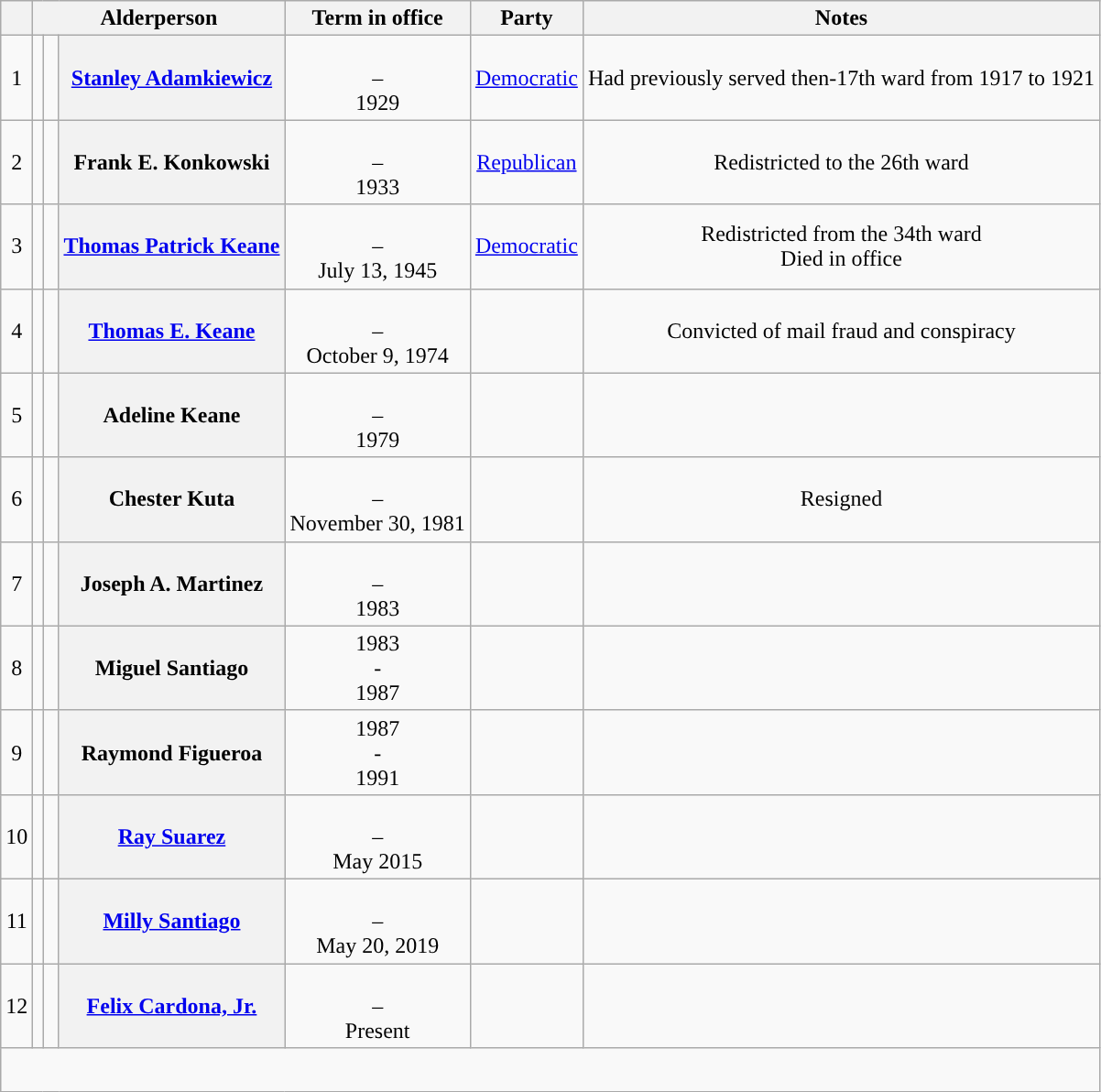<table class="wikitable sortable" style="text-align:center;">
<tr>
<th scope="col"></th>
<th scope="col" colspan="3">Alderperson</th>
<th scope="col">Term in office</th>
<th scope="col">Party</th>
<th scope="col">Notes</th>
</tr>
<tr style="height:2em;">
<td>1</td>
<td></td>
<td> </td>
<th scope="row"><a href='#'>Stanley Adamkiewicz</a></th>
<td><br>–<br>1929</td>
<td><a href='#'>Democratic</a></td>
<td>Had previously served then-17th ward from 1917 to 1921</td>
</tr>
<tr style="height:2em;">
<td>2</td>
<td></td>
<td> </td>
<th scope="row">Frank E. Konkowski</th>
<td><br>–<br>1933</td>
<td><a href='#'>Republican</a></td>
<td>Redistricted to the 26th ward</td>
</tr>
<tr style="height:2em;">
<td>3</td>
<td></td>
<td> </td>
<th scope="row"><a href='#'>Thomas Patrick Keane</a></th>
<td><br>–<br>July 13, 1945</td>
<td><a href='#'>Democratic</a></td>
<td>Redistricted from the 34th ward <br> Died in office</td>
</tr>
<tr style="height:2em;">
<td>4</td>
<td></td>
<td></td>
<th scope="row"><a href='#'>Thomas E. Keane</a></th>
<td><br>–<br>October 9, 1974</td>
<td></td>
<td>Convicted of mail fraud and conspiracy</td>
</tr>
<tr style="height:2em;">
<td>5</td>
<td></td>
<td></td>
<th scope="row">Adeline Keane</th>
<td><br>–<br>1979</td>
<td></td>
<td></td>
</tr>
<tr style="height:2em;">
<td>6</td>
<td></td>
<td></td>
<th scope="row">Chester Kuta</th>
<td><br>–<br>November 30, 1981</td>
<td></td>
<td>Resigned</td>
</tr>
<tr style="height:2em;">
<td>7</td>
<td></td>
<td></td>
<th scope="row">Joseph A. Martinez</th>
<td><br>–<br>1983</td>
<td></td>
<td></td>
</tr>
<tr style="height:2em;">
<td>8</td>
<td></td>
<td></td>
<th scope="row">Miguel Santiago</th>
<td>1983<br>-<br>1987</td>
<td></td>
<td></td>
</tr>
<tr style="height:2em;">
<td>9</td>
<td></td>
<td></td>
<th scope="row">Raymond Figueroa</th>
<td>1987<br>-<br>1991</td>
<td></td>
<td></td>
</tr>
<tr style="height:2em;">
<td>10</td>
<td></td>
<td></td>
<th scope="row"><a href='#'>Ray Suarez</a></th>
<td><br>–<br>May 2015</td>
<td></td>
<td></td>
</tr>
<tr style="height:2em;">
<td>11</td>
<td></td>
<td></td>
<th scope="row"><a href='#'>Milly Santiago</a></th>
<td><br>–<br>May 20, 2019</td>
<td></td>
<td></td>
</tr>
<tr style="height:2em;">
<td>12</td>
<td></td>
<td></td>
<th scope="row"><a href='#'>Felix Cardona, Jr.</a></th>
<td><br>–<br>Present</td>
<td></td>
<td></td>
</tr>
<tr style="height:2em;">
</tr>
</table>
